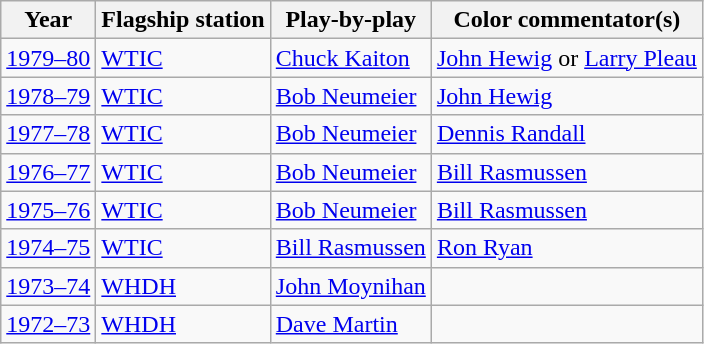<table class="wikitable">
<tr>
<th>Year</th>
<th>Flagship station</th>
<th>Play-by-play</th>
<th>Color commentator(s)</th>
</tr>
<tr>
<td><a href='#'>1979–80</a></td>
<td><a href='#'>WTIC</a></td>
<td><a href='#'>Chuck Kaiton</a></td>
<td><a href='#'>John Hewig</a> or <a href='#'>Larry Pleau</a></td>
</tr>
<tr>
<td><a href='#'>1978–79</a></td>
<td><a href='#'>WTIC</a></td>
<td><a href='#'>Bob Neumeier</a></td>
<td><a href='#'>John Hewig</a></td>
</tr>
<tr>
<td><a href='#'>1977–78</a></td>
<td><a href='#'>WTIC</a></td>
<td><a href='#'>Bob Neumeier</a></td>
<td><a href='#'>Dennis Randall</a></td>
</tr>
<tr>
<td><a href='#'>1976–77</a></td>
<td><a href='#'>WTIC</a></td>
<td><a href='#'>Bob Neumeier</a></td>
<td><a href='#'>Bill Rasmussen</a></td>
</tr>
<tr>
<td><a href='#'>1975–76</a></td>
<td><a href='#'>WTIC</a></td>
<td><a href='#'>Bob Neumeier</a></td>
<td><a href='#'>Bill Rasmussen</a></td>
</tr>
<tr>
<td><a href='#'>1974–75</a></td>
<td><a href='#'>WTIC</a></td>
<td><a href='#'>Bill Rasmussen</a></td>
<td><a href='#'>Ron Ryan</a></td>
</tr>
<tr>
<td><a href='#'>1973–74</a></td>
<td><a href='#'>WHDH</a></td>
<td><a href='#'>John Moynihan</a></td>
<td></td>
</tr>
<tr>
<td><a href='#'>1972–73</a></td>
<td><a href='#'>WHDH</a></td>
<td><a href='#'>Dave Martin</a></td>
</tr>
</table>
